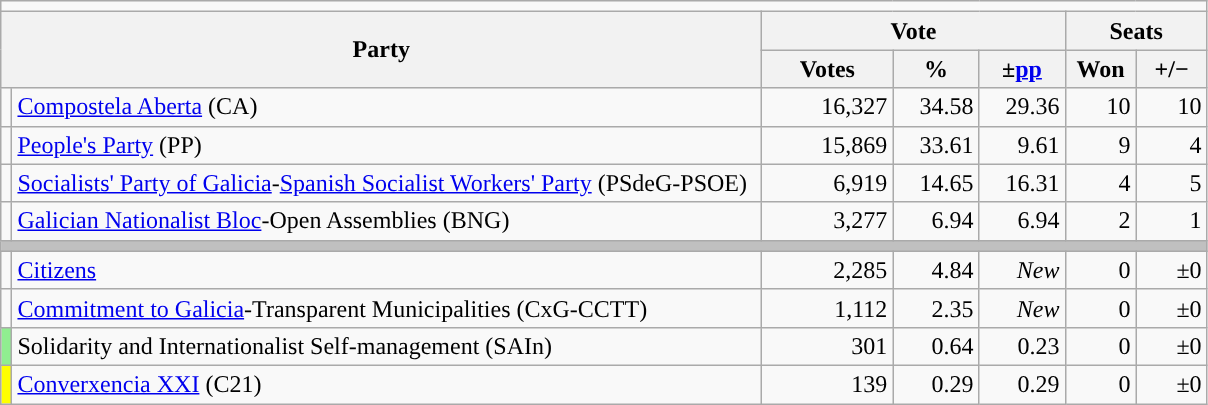<table class="wikitable" style="text-align:right; font-size:100%; margin-bottom:0">
<tr>
<td colspan="7"></td>
</tr>
<tr>
<th align="left" rowspan="2" colspan="2" width="500">Party</th>
<th colspan="3">Vote</th>
<th colspan="2">Seats</th>
</tr>
<tr>
<th width="80">Votes</th>
<th width="50">%</th>
<th width="50">±<a href='#'>pp</a></th>
<th width="40">Won</th>
<th width="40">+/−</th>
</tr>
<tr>
<td style="color:inherit;background:"></td>
<td align="left"><a href='#'>Compostela Aberta</a> (CA)</td>
<td>16,327</td>
<td>34.58</td>
<td>29.36</td>
<td>10</td>
<td>10</td>
</tr>
<tr>
<td style="color:inherit;background:"></td>
<td align="left"><a href='#'>People's Party</a> (PP)</td>
<td>15,869</td>
<td>33.61</td>
<td>9.61</td>
<td>9</td>
<td>4</td>
</tr>
<tr>
<td style="color:inherit;background:"></td>
<td align="left"><a href='#'>Socialists' Party of Galicia</a>-<a href='#'>Spanish Socialist Workers' Party</a> (PSdeG-PSOE)</td>
<td>6,919</td>
<td>14.65</td>
<td>16.31</td>
<td>4</td>
<td>5</td>
</tr>
<tr>
<td style="color:inherit;background:"></td>
<td align="left"><a href='#'>Galician Nationalist Bloc</a>-Open Assemblies (BNG)</td>
<td>3,277</td>
<td>6.94</td>
<td>6.94</td>
<td>2</td>
<td>1</td>
</tr>
<tr>
<td colspan="7" bgcolor="#C0C0C0"></td>
</tr>
<tr>
<td style="color:inherit;background:"></td>
<td align="left"><a href='#'>Citizens</a></td>
<td>2,285</td>
<td>4.84</td>
<td><em>New</em></td>
<td>0</td>
<td>±0</td>
</tr>
<tr>
<td style="color:inherit;background:"></td>
<td align="left"><a href='#'>Commitment to Galicia</a>-Transparent Municipalities (CxG-CCTT)</td>
<td>1,112</td>
<td>2.35</td>
<td><em>New</em></td>
<td>0</td>
<td>±0</td>
</tr>
<tr>
<td bgcolor="lightgreen"></td>
<td align="left">Solidarity and Internationalist Self-management (SAIn)</td>
<td>301</td>
<td>0.64</td>
<td>0.23</td>
<td>0</td>
<td>±0</td>
</tr>
<tr>
<td bgcolor="yellow"></td>
<td align="left"><a href='#'>Converxencia XXI</a> (C21)</td>
<td>139</td>
<td>0.29</td>
<td>0.29</td>
<td>0</td>
<td>±0</td>
</tr>
</table>
